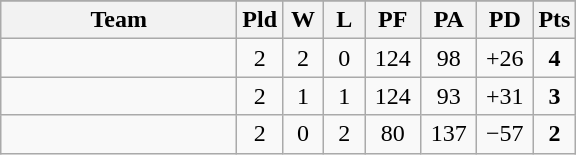<table class=wikitable>
<tr align=center>
</tr>
<tr>
<th width=150>Team</th>
<th width=20>Pld</th>
<th width=20>W</th>
<th width=20>L</th>
<th width=30>PF</th>
<th width=30>PA</th>
<th width=30>PD</th>
<th width=20>Pts</th>
</tr>
<tr align=center>
<td align=left></td>
<td>2</td>
<td>2</td>
<td>0</td>
<td>124</td>
<td>98</td>
<td>+26</td>
<td><strong>4</strong></td>
</tr>
<tr align=center>
<td align=left></td>
<td>2</td>
<td>1</td>
<td>1</td>
<td>124</td>
<td>93</td>
<td>+31</td>
<td><strong>3</strong></td>
</tr>
<tr align=center>
<td align=left></td>
<td>2</td>
<td>0</td>
<td>2</td>
<td>80</td>
<td>137</td>
<td>−57</td>
<td><strong>2</strong></td>
</tr>
</table>
